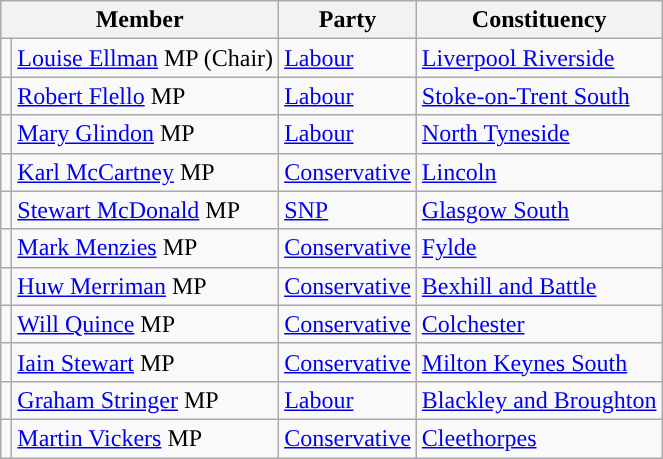<table class="wikitable">
<tr>
<th colspan=2>Member</th>
<th>Party</th>
<th>Constituency</th>
</tr>
<tr>
<td style="color:inherit;background:"></td>
<td><a href='#'>Louise Ellman</a> MP (Chair)</td>
<td><a href='#'>Labour</a></td>
<td><a href='#'>Liverpool Riverside</a></td>
</tr>
<tr>
<td style="color:inherit;background:"></td>
<td><a href='#'>Robert Flello</a> MP</td>
<td><a href='#'>Labour</a></td>
<td><a href='#'>Stoke-on-Trent South</a></td>
</tr>
<tr>
<td style="color:inherit;background:"></td>
<td><a href='#'>Mary Glindon</a> MP</td>
<td><a href='#'>Labour</a></td>
<td><a href='#'>North Tyneside</a></td>
</tr>
<tr>
<td style="color:inherit;background:"></td>
<td><a href='#'>Karl McCartney</a> MP</td>
<td><a href='#'>Conservative</a></td>
<td><a href='#'>Lincoln</a></td>
</tr>
<tr>
<td style="color:inherit;background:"></td>
<td><a href='#'>Stewart McDonald</a> MP</td>
<td><a href='#'>SNP</a></td>
<td><a href='#'>Glasgow South</a></td>
</tr>
<tr>
<td style="color:inherit;background:"></td>
<td><a href='#'>Mark Menzies</a> MP</td>
<td><a href='#'>Conservative</a></td>
<td><a href='#'>Fylde</a></td>
</tr>
<tr>
<td style="color:inherit;background:"></td>
<td><a href='#'>Huw Merriman</a> MP</td>
<td><a href='#'>Conservative</a></td>
<td><a href='#'>Bexhill and Battle</a></td>
</tr>
<tr>
<td style="color:inherit;background:"></td>
<td><a href='#'>Will Quince</a> MP</td>
<td><a href='#'>Conservative</a></td>
<td><a href='#'>Colchester</a></td>
</tr>
<tr>
<td style="color:inherit;background:"></td>
<td><a href='#'>Iain Stewart</a> MP</td>
<td><a href='#'>Conservative</a></td>
<td><a href='#'>Milton Keynes South</a></td>
</tr>
<tr>
<td style="color:inherit;background:"></td>
<td><a href='#'>Graham Stringer</a> MP</td>
<td><a href='#'>Labour</a></td>
<td><a href='#'>Blackley and Broughton</a></td>
</tr>
<tr>
<td style="color:inherit;background:"></td>
<td><a href='#'>Martin Vickers</a> MP</td>
<td><a href='#'>Conservative</a></td>
<td><a href='#'>Cleethorpes</a></td>
</tr>
</table>
